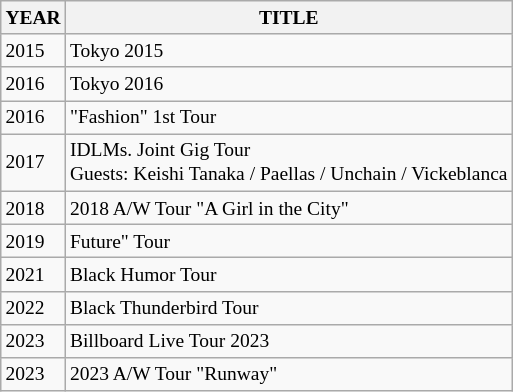<table class="wikitable" style="font-size:small">
<tr>
<th>YEAR</th>
<th>TITLE</th>
</tr>
<tr>
<td>2015</td>
<td>Tokyo 2015</td>
</tr>
<tr>
<td>2016</td>
<td>Tokyo 2016</td>
</tr>
<tr>
<td>2016</td>
<td>"Fashion" 1st Tour</td>
</tr>
<tr>
<td>2017</td>
<td>IDLMs. Joint Gig Tour<br>Guests: Keishi Tanaka / Paellas / Unchain / Vickeblanca</td>
</tr>
<tr>
<td>2018</td>
<td>2018 A/W Tour "A Girl in the City"</td>
</tr>
<tr>
<td>2019</td>
<td>Future" Tour</td>
</tr>
<tr>
<td>2021</td>
<td>Black Humor Tour</td>
</tr>
<tr>
<td>2022</td>
<td>Black Thunderbird Tour</td>
</tr>
<tr>
<td>2023</td>
<td>Billboard Live Tour 2023</td>
</tr>
<tr>
<td>2023</td>
<td>2023 A/W Tour "Runway"</td>
</tr>
</table>
